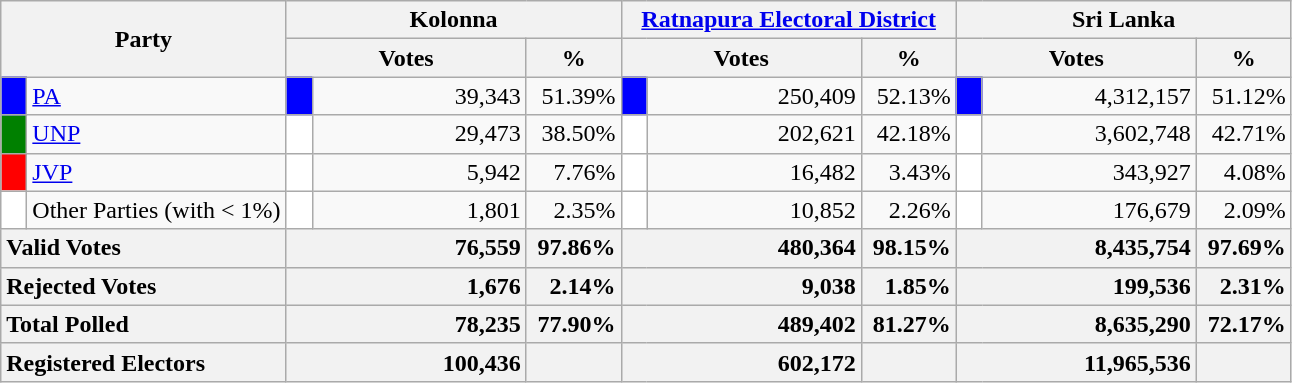<table class="wikitable">
<tr>
<th colspan="2" width="144px"rowspan="2">Party</th>
<th colspan="3" width="216px">Kolonna</th>
<th colspan="3" width="216px"><a href='#'>Ratnapura Electoral District</a></th>
<th colspan="3" width="216px">Sri Lanka</th>
</tr>
<tr>
<th colspan="2" width="144px">Votes</th>
<th>%</th>
<th colspan="2" width="144px">Votes</th>
<th>%</th>
<th colspan="2" width="144px">Votes</th>
<th>%</th>
</tr>
<tr>
<td style="background-color:blue;" width="10px"></td>
<td style="text-align:left;"><a href='#'>PA</a></td>
<td style="background-color:blue;" width="10px"></td>
<td style="text-align:right;">39,343</td>
<td style="text-align:right;">51.39%</td>
<td style="background-color:blue;" width="10px"></td>
<td style="text-align:right;">250,409</td>
<td style="text-align:right;">52.13%</td>
<td style="background-color:blue;" width="10px"></td>
<td style="text-align:right;">4,312,157</td>
<td style="text-align:right;">51.12%</td>
</tr>
<tr>
<td style="background-color:green;" width="10px"></td>
<td style="text-align:left;"><a href='#'>UNP</a></td>
<td style="background-color:white;" width="10px"></td>
<td style="text-align:right;">29,473</td>
<td style="text-align:right;">38.50%</td>
<td style="background-color:white;" width="10px"></td>
<td style="text-align:right;">202,621</td>
<td style="text-align:right;">42.18%</td>
<td style="background-color:white;" width="10px"></td>
<td style="text-align:right;">3,602,748</td>
<td style="text-align:right;">42.71%</td>
</tr>
<tr>
<td style="background-color:red;" width="10px"></td>
<td style="text-align:left;"><a href='#'>JVP</a></td>
<td style="background-color:white;" width="10px"></td>
<td style="text-align:right;">5,942</td>
<td style="text-align:right;">7.76%</td>
<td style="background-color:white;" width="10px"></td>
<td style="text-align:right;">16,482</td>
<td style="text-align:right;">3.43%</td>
<td style="background-color:white;" width="10px"></td>
<td style="text-align:right;">343,927</td>
<td style="text-align:right;">4.08%</td>
</tr>
<tr>
<td style="background-color:white;" width="10px"></td>
<td style="text-align:left;">Other Parties (with < 1%)</td>
<td style="background-color:white;" width="10px"></td>
<td style="text-align:right;">1,801</td>
<td style="text-align:right;">2.35%</td>
<td style="background-color:white;" width="10px"></td>
<td style="text-align:right;">10,852</td>
<td style="text-align:right;">2.26%</td>
<td style="background-color:white;" width="10px"></td>
<td style="text-align:right;">176,679</td>
<td style="text-align:right;">2.09%</td>
</tr>
<tr>
<th colspan="2" width="144px"style="text-align:left;">Valid Votes</th>
<th style="text-align:right;"colspan="2" width="144px">76,559</th>
<th style="text-align:right;">97.86%</th>
<th style="text-align:right;"colspan="2" width="144px">480,364</th>
<th style="text-align:right;">98.15%</th>
<th style="text-align:right;"colspan="2" width="144px">8,435,754</th>
<th style="text-align:right;">97.69%</th>
</tr>
<tr>
<th colspan="2" width="144px"style="text-align:left;">Rejected Votes</th>
<th style="text-align:right;"colspan="2" width="144px">1,676</th>
<th style="text-align:right;">2.14%</th>
<th style="text-align:right;"colspan="2" width="144px">9,038</th>
<th style="text-align:right;">1.85%</th>
<th style="text-align:right;"colspan="2" width="144px">199,536</th>
<th style="text-align:right;">2.31%</th>
</tr>
<tr>
<th colspan="2" width="144px"style="text-align:left;">Total Polled</th>
<th style="text-align:right;"colspan="2" width="144px">78,235</th>
<th style="text-align:right;">77.90%</th>
<th style="text-align:right;"colspan="2" width="144px">489,402</th>
<th style="text-align:right;">81.27%</th>
<th style="text-align:right;"colspan="2" width="144px">8,635,290</th>
<th style="text-align:right;">72.17%</th>
</tr>
<tr>
<th colspan="2" width="144px"style="text-align:left;">Registered Electors</th>
<th style="text-align:right;"colspan="2" width="144px">100,436</th>
<th></th>
<th style="text-align:right;"colspan="2" width="144px">602,172</th>
<th></th>
<th style="text-align:right;"colspan="2" width="144px">11,965,536</th>
<th></th>
</tr>
</table>
